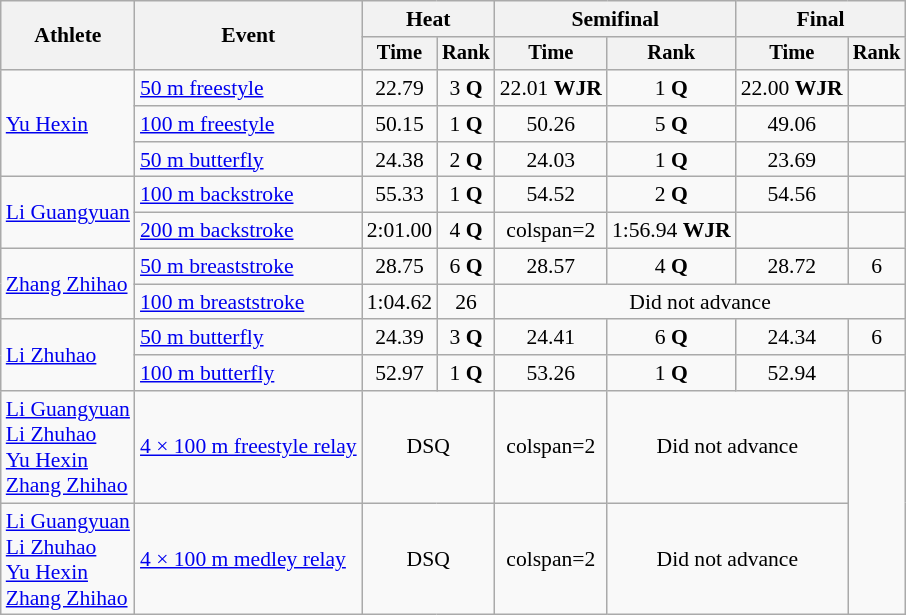<table class=wikitable style="font-size:90%">
<tr>
<th rowspan=2>Athlete</th>
<th rowspan=2>Event</th>
<th colspan="2">Heat</th>
<th colspan="2">Semifinal</th>
<th colspan="2">Final</th>
</tr>
<tr style="font-size:95%">
<th>Time</th>
<th>Rank</th>
<th>Time</th>
<th>Rank</th>
<th>Time</th>
<th>Rank</th>
</tr>
<tr align=center>
<td align=left rowspan=3><a href='#'>Yu Hexin</a></td>
<td align=left><a href='#'>50 m freestyle</a></td>
<td>22.79</td>
<td>3 <strong>Q</strong></td>
<td>22.01 <strong>WJR</strong></td>
<td>1 <strong>Q</strong></td>
<td>22.00 <strong>WJR</strong></td>
<td></td>
</tr>
<tr align=center>
<td align=left><a href='#'>100 m freestyle</a></td>
<td>50.15</td>
<td>1 <strong>Q</strong></td>
<td>50.26</td>
<td>5 <strong>Q</strong></td>
<td>49.06</td>
<td></td>
</tr>
<tr align=center>
<td align=left><a href='#'>50 m butterfly</a></td>
<td>24.38</td>
<td>2 <strong>Q</strong></td>
<td>24.03</td>
<td>1 <strong>Q</strong></td>
<td>23.69</td>
<td></td>
</tr>
<tr align=center>
<td align=left rowspan=2><a href='#'>Li Guangyuan</a></td>
<td align=left><a href='#'>100 m backstroke</a></td>
<td>55.33</td>
<td>1 <strong>Q</strong></td>
<td>54.52</td>
<td>2 <strong>Q</strong></td>
<td>54.56</td>
<td></td>
</tr>
<tr align=center>
<td align=left><a href='#'>200 m backstroke</a></td>
<td>2:01.00</td>
<td>4 <strong>Q</strong></td>
<td>colspan=2 </td>
<td>1:56.94 <strong>WJR</strong></td>
<td></td>
</tr>
<tr align=center>
<td align=left rowspan=2><a href='#'>Zhang Zhihao</a></td>
<td align=left><a href='#'>50 m breaststroke</a></td>
<td>28.75</td>
<td>6 <strong>Q</strong></td>
<td>28.57</td>
<td>4 <strong>Q</strong></td>
<td>28.72</td>
<td>6</td>
</tr>
<tr align=center>
<td align=left><a href='#'>100 m breaststroke</a></td>
<td>1:04.62</td>
<td>26</td>
<td colspan=4>Did not advance</td>
</tr>
<tr align=center>
<td align=left rowspan=2><a href='#'>Li Zhuhao</a></td>
<td align=left><a href='#'>50 m butterfly</a></td>
<td>24.39</td>
<td>3 <strong>Q</strong></td>
<td>24.41</td>
<td>6 <strong>Q</strong></td>
<td>24.34</td>
<td>6</td>
</tr>
<tr align=center>
<td align=left><a href='#'>100 m butterfly</a></td>
<td>52.97</td>
<td>1 <strong>Q</strong></td>
<td>53.26</td>
<td>1 <strong>Q</strong></td>
<td>52.94</td>
<td></td>
</tr>
<tr align=center>
<td align=left><a href='#'>Li Guangyuan</a><br><a href='#'>Li Zhuhao</a><br><a href='#'>Yu Hexin</a><br><a href='#'>Zhang Zhihao</a></td>
<td align=left><a href='#'>4 × 100 m freestyle relay</a></td>
<td colspan=2>DSQ</td>
<td>colspan=2 </td>
<td colspan=2>Did not advance</td>
</tr>
<tr align=center>
<td align=left><a href='#'>Li Guangyuan</a><br><a href='#'>Li Zhuhao</a><br><a href='#'>Yu Hexin</a><br><a href='#'>Zhang Zhihao</a></td>
<td align=left><a href='#'>4 × 100 m medley relay</a></td>
<td colspan=2>DSQ</td>
<td>colspan=2 </td>
<td colspan=2>Did not advance</td>
</tr>
</table>
